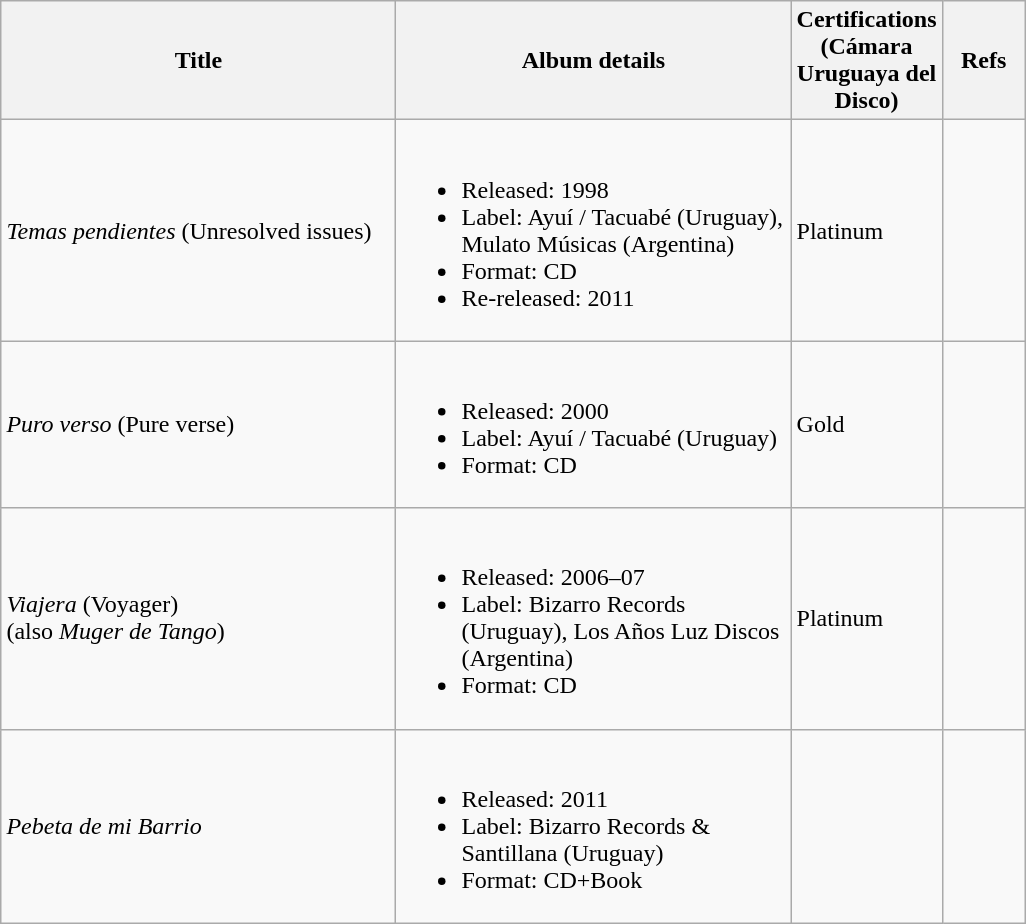<table class="wikitable" style="margin:auto;">
<tr>
<th style="width:16em;">Title</th>
<th style="width:16em;">Album details</th>
<th style="width:3em;">Certifications (Cámara Uruguaya del Disco)</th>
<th style="width:3em;">Refs</th>
</tr>
<tr>
<td><em>Temas pendientes</em> (Unresolved issues)</td>
<td><br><ul><li>Released: 1998</li><li>Label: Ayuí / Tacuabé (Uruguay), Mulato Músicas (Argentina)</li><li>Format: CD</li><li>Re-released: 2011</li></ul></td>
<td>Platinum</td>
<td></td>
</tr>
<tr>
<td><em>Puro verso</em> (Pure verse)</td>
<td><br><ul><li>Released: 2000</li><li>Label: Ayuí / Tacuabé (Uruguay)</li><li>Format: CD</li></ul></td>
<td>Gold</td>
<td></td>
</tr>
<tr>
<td><em>Viajera</em> (Voyager)<br>(also <em>Muger de Tango</em>)</td>
<td><br><ul><li>Released: 2006–07</li><li>Label: Bizarro Records (Uruguay), Los Años Luz Discos (Argentina)</li><li>Format: CD</li></ul></td>
<td>Platinum</td>
<td></td>
</tr>
<tr>
<td><em>Pebeta de mi Barrio</em></td>
<td><br><ul><li>Released: 2011</li><li>Label: Bizarro Records & Santillana (Uruguay)</li><li>Format: CD+Book</li></ul></td>
<td></td>
<td></td>
</tr>
</table>
